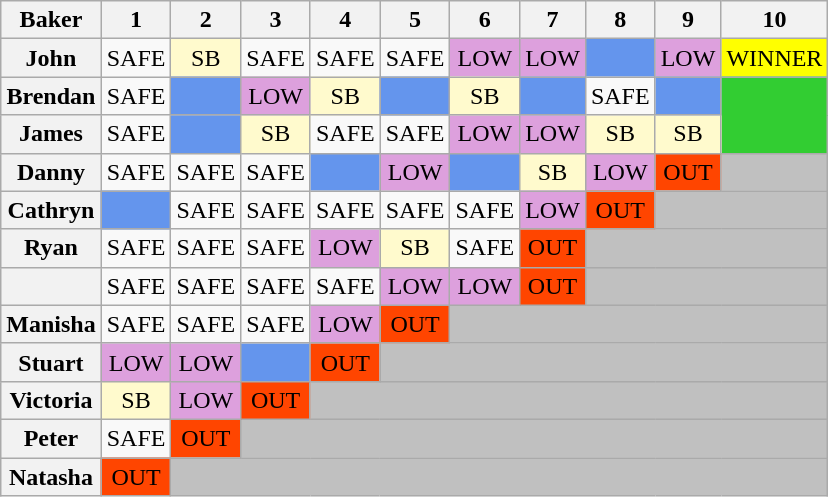<table class="wikitable" style="text-align:center">
<tr>
<th scope="col">Baker</th>
<th scope="col">1</th>
<th scope="col">2</th>
<th scope="col">3</th>
<th scope="col">4</th>
<th scope="col">5</th>
<th scope="col">6</th>
<th scope="col">7</th>
<th scope="col">8</th>
<th scope="col">9</th>
<th scope="col">10</th>
</tr>
<tr>
<th scope="row" align="left">John</th>
<td>SAFE</td>
<td style="background:LemonChiffon;">SB</td>
<td>SAFE</td>
<td>SAFE</td>
<td>SAFE</td>
<td style="background:Plum;">LOW</td>
<td style="background:Plum;">LOW</td>
<td style="background:CornflowerBlue;"></td>
<td style="background:Plum;">LOW</td>
<td style="background:Yellow;">WINNER</td>
</tr>
<tr>
<th scope="row" align="left">Brendan</th>
<td>SAFE</td>
<td style="background:CornflowerBlue;"></td>
<td style="background:Plum;">LOW</td>
<td style="background:LemonChiffon;">SB</td>
<td style="background:CornflowerBlue;"></td>
<td style="background:LemonChiffon;">SB</td>
<td style="background:CornflowerBlue;"></td>
<td>SAFE</td>
<td style="background:CornflowerBlue;"></td>
<td rowspan="2" style="background:LimeGreen;"></td>
</tr>
<tr>
<th scope="row" align="left">James</th>
<td>SAFE</td>
<td style="background:CornflowerBlue;"></td>
<td style="background:LemonChiffon;">SB</td>
<td>SAFE</td>
<td>SAFE</td>
<td style="background:Plum;">LOW</td>
<td style="background:Plum;">LOW</td>
<td style="background:LemonChiffon;">SB</td>
<td style="background:LemonChiffon;">SB</td>
</tr>
<tr>
<th scope="row" align="left">Danny</th>
<td>SAFE</td>
<td>SAFE</td>
<td>SAFE</td>
<td style="background:CornflowerBlue;"></td>
<td style="background:Plum;">LOW</td>
<td style="background:CornflowerBlue;"></td>
<td style="background:LemonChiffon;">SB</td>
<td style="background:Plum;">LOW</td>
<td style="background:OrangeRed;">OUT</td>
<td style="background:Silver;"></td>
</tr>
<tr>
<th scope="row" align="left">Cathryn</th>
<td style="background:CornflowerBlue;"></td>
<td>SAFE</td>
<td>SAFE</td>
<td>SAFE</td>
<td>SAFE</td>
<td>SAFE</td>
<td style="background:Plum;">LOW</td>
<td style="background:OrangeRed;">OUT</td>
<td colspan="2" style="background:Silver;"></td>
</tr>
<tr>
<th scope="row" align="left">Ryan</th>
<td>SAFE</td>
<td>SAFE</td>
<td>SAFE</td>
<td style="background:Plum;">LOW</td>
<td style="background:LemonChiffon;">SB</td>
<td>SAFE</td>
<td style="background:OrangeRed;">OUT</td>
<td colspan="3" style="background:Silver;"></td>
</tr>
<tr>
<th scope="row" align="left"></th>
<td>SAFE</td>
<td>SAFE</td>
<td>SAFE</td>
<td>SAFE</td>
<td style="background:Plum;">LOW</td>
<td style="background:Plum;">LOW</td>
<td style="background:OrangeRed;">OUT</td>
<td colspan="3" style="background:Silver;"></td>
</tr>
<tr>
<th scope="row" align="left">Manisha</th>
<td>SAFE</td>
<td>SAFE</td>
<td>SAFE</td>
<td style="background:Plum;">LOW</td>
<td style="background:OrangeRed;">OUT</td>
<td colspan="5" style="background:Silver;"></td>
</tr>
<tr>
<th scope="row" align="left">Stuart</th>
<td style="background:Plum;">LOW</td>
<td style="background:Plum;">LOW</td>
<td style="background:CornflowerBlue;"></td>
<td style="background:OrangeRed;">OUT</td>
<td colspan="6" style="background:Silver;"></td>
</tr>
<tr>
<th scope="row" align="left">Victoria</th>
<td style="background:LemonChiffon;">SB</td>
<td style="background:Plum;">LOW</td>
<td style="background:OrangeRed;">OUT</td>
<td colspan="7" style="background:Silver;"></td>
</tr>
<tr>
<th scope="row" align="left">Peter</th>
<td>SAFE</td>
<td style="background:OrangeRed;">OUT</td>
<td colspan="8" style="background:Silver;"></td>
</tr>
<tr>
<th scope="row" align="left">Natasha</th>
<td style="background:OrangeRed;">OUT</td>
<td colspan="9" style="background:Silver;"></td>
</tr>
</table>
